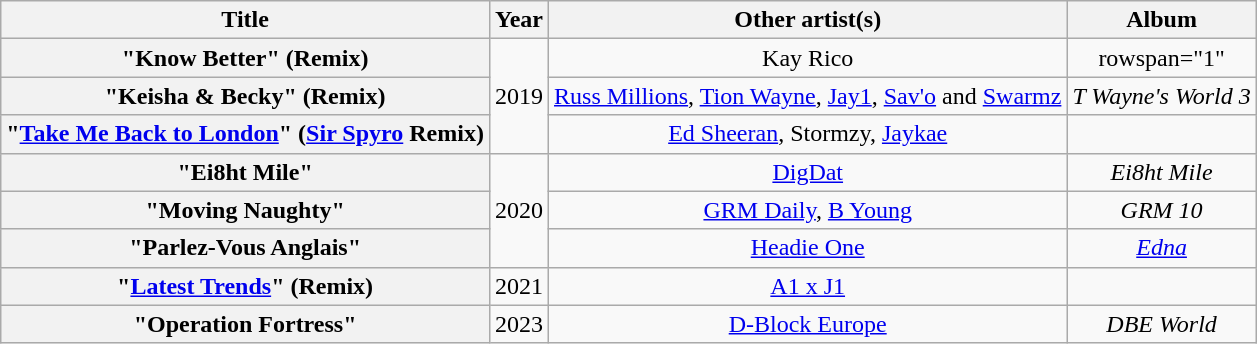<table class="wikitable plainrowheaders" style="text-align:center;">
<tr>
<th scope="col">Title</th>
<th scope="col">Year</th>
<th scope="col">Other artist(s)</th>
<th scope="col">Album</th>
</tr>
<tr>
<th scope="row">"Know Better" (Remix)</th>
<td rowspan="3">2019</td>
<td>Kay Rico</td>
<td>rowspan="1" </td>
</tr>
<tr>
<th scope="row">"Keisha & Becky" (Remix)</th>
<td><a href='#'>Russ Millions</a>, <a href='#'>Tion Wayne</a>, <a href='#'>Jay1</a>, <a href='#'>Sav'o</a> and <a href='#'>Swarmz</a></td>
<td><em>T Wayne's World 3</em></td>
</tr>
<tr>
<th scope="row">"<a href='#'>Take Me Back to London</a>" (<a href='#'>Sir Spyro</a> Remix)</th>
<td><a href='#'>Ed Sheeran</a>, Stormzy, <a href='#'>Jaykae</a><br></td>
<td></td>
</tr>
<tr>
<th scope="row">"Ei8ht Mile"</th>
<td rowspan="3">2020</td>
<td><a href='#'>DigDat</a></td>
<td><em>Ei8ht Mile</em></td>
</tr>
<tr>
<th scope="row">"Moving Naughty"</th>
<td><a href='#'>GRM Daily</a>, <a href='#'>B Young</a></td>
<td><em>GRM 10</em></td>
</tr>
<tr>
<th scope="row">"Parlez-Vous Anglais"</th>
<td><a href='#'>Headie One</a></td>
<td><em><a href='#'>Edna</a></em></td>
</tr>
<tr>
<th scope="row">"<a href='#'>Latest Trends</a>" (Remix)</th>
<td>2021</td>
<td><a href='#'>A1 x J1</a></td>
<td></td>
</tr>
<tr>
<th scope="row">"Operation Fortress"</th>
<td rowspan="1">2023</td>
<td><a href='#'>D-Block Europe</a></td>
<td><em>DBE World</em></td>
</tr>
</table>
